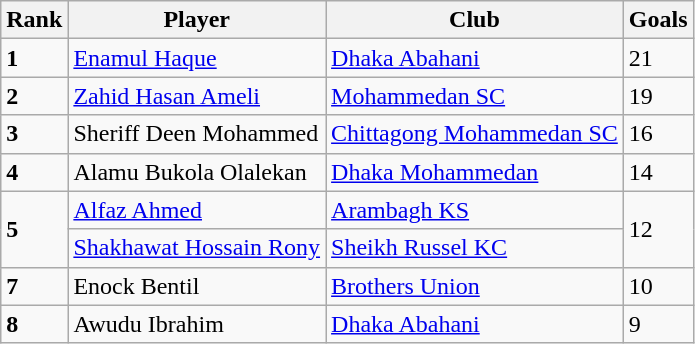<table class="wikitable" style="text-align:left">
<tr>
<th>Rank</th>
<th>Player</th>
<th>Club</th>
<th>Goals</th>
</tr>
<tr>
<td><strong>1</strong></td>
<td> <a href='#'>Enamul Haque</a></td>
<td><a href='#'>Dhaka Abahani</a></td>
<td>21</td>
</tr>
<tr>
<td><strong>2</strong></td>
<td> <a href='#'>Zahid Hasan Ameli</a></td>
<td><a href='#'>Mohammedan SC</a></td>
<td>19</td>
</tr>
<tr>
<td><strong>3</strong></td>
<td> Sheriff Deen Mohammed</td>
<td><a href='#'>Chittagong Mohammedan SC</a></td>
<td>16</td>
</tr>
<tr>
<td><strong>4</strong></td>
<td> Alamu Bukola Olalekan</td>
<td><a href='#'>Dhaka Mohammedan</a></td>
<td>14</td>
</tr>
<tr>
<td rowspan="2"><strong>5</strong></td>
<td> <a href='#'>Alfaz Ahmed</a></td>
<td><a href='#'>Arambagh KS</a></td>
<td rowspan="2">12</td>
</tr>
<tr>
<td> <a href='#'>Shakhawat Hossain Rony</a></td>
<td><a href='#'>Sheikh Russel KC</a></td>
</tr>
<tr>
<td><strong>7</strong></td>
<td> Enock Bentil</td>
<td><a href='#'>Brothers Union</a></td>
<td>10</td>
</tr>
<tr>
<td><strong>8</strong></td>
<td> Awudu Ibrahim</td>
<td><a href='#'>Dhaka Abahani</a></td>
<td>9</td>
</tr>
</table>
